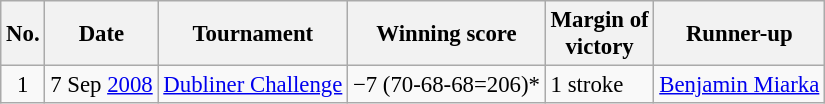<table class="wikitable" style="font-size:95%;">
<tr>
<th>No.</th>
<th>Date</th>
<th>Tournament</th>
<th>Winning score</th>
<th>Margin of<br>victory</th>
<th>Runner-up</th>
</tr>
<tr>
<td align=center>1</td>
<td align=right>7 Sep <a href='#'>2008</a></td>
<td><a href='#'>Dubliner Challenge</a></td>
<td>−7 (70-68-68=206)*</td>
<td>1 stroke</td>
<td> <a href='#'>Benjamin Miarka</a></td>
</tr>
</table>
